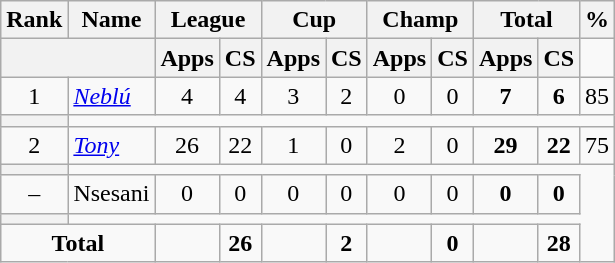<table class="wikitable" style="text-align:center">
<tr>
<th>Rank</th>
<th>Name</th>
<th colspan=2>League</th>
<th colspan=2>Cup</th>
<th colspan=2>Champ</th>
<th colspan=2>Total</th>
<th>%</th>
</tr>
<tr>
<th colspan=2></th>
<th>Apps</th>
<th>CS</th>
<th>Apps</th>
<th>CS</th>
<th>Apps</th>
<th>CS</th>
<th>Apps</th>
<th>CS</th>
</tr>
<tr>
<td>1</td>
<td align="left"> <em><a href='#'>Neblú</a></em></td>
<td>4</td>
<td>4</td>
<td>3</td>
<td>2</td>
<td>0</td>
<td>0</td>
<td><strong>7</strong></td>
<td><strong>6</strong></td>
<td>85</td>
</tr>
<tr>
<th></th>
</tr>
<tr>
<td>2</td>
<td align="left"> <em><a href='#'>Tony</a></em></td>
<td>26</td>
<td>22</td>
<td>1</td>
<td>0</td>
<td>2</td>
<td>0</td>
<td><strong>29</strong></td>
<td><strong>22</strong></td>
<td>75</td>
</tr>
<tr>
<th></th>
</tr>
<tr>
<td>–</td>
<td align="left"> Nsesani</td>
<td>0</td>
<td>0</td>
<td>0</td>
<td>0</td>
<td>0</td>
<td>0</td>
<td><strong>0</strong></td>
<td><strong>0</strong></td>
</tr>
<tr>
<th></th>
</tr>
<tr>
<td colspan=2><strong>Total</strong></td>
<td></td>
<td><strong>26</strong></td>
<td></td>
<td><strong>2</strong></td>
<td></td>
<td><strong>0</strong></td>
<td></td>
<td><strong>28</strong></td>
</tr>
</table>
